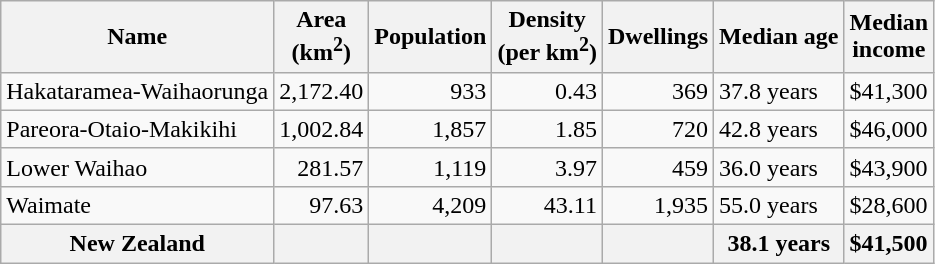<table class="wikitable">
<tr>
<th>Name</th>
<th>Area<br>(km<sup>2</sup>)</th>
<th>Population</th>
<th>Density<br>(per km<sup>2</sup>)</th>
<th>Dwellings</th>
<th>Median age</th>
<th>Median<br>income</th>
</tr>
<tr>
<td>Hakataramea-Waihaorunga</td>
<td style="text-align:right;">2,172.40</td>
<td style="text-align:right;">933</td>
<td style="text-align:right;">0.43</td>
<td style="text-align:right;">369</td>
<td>37.8 years</td>
<td>$41,300</td>
</tr>
<tr>
<td>Pareora-Otaio-Makikihi</td>
<td style="text-align:right;">1,002.84</td>
<td style="text-align:right;">1,857</td>
<td style="text-align:right;">1.85</td>
<td style="text-align:right;">720</td>
<td>42.8 years</td>
<td>$46,000</td>
</tr>
<tr>
<td>Lower Waihao</td>
<td style="text-align:right;">281.57</td>
<td style="text-align:right;">1,119</td>
<td style="text-align:right;">3.97</td>
<td style="text-align:right;">459</td>
<td>36.0 years</td>
<td>$43,900</td>
</tr>
<tr>
<td>Waimate</td>
<td style="text-align:right;">97.63</td>
<td style="text-align:right;">4,209</td>
<td style="text-align:right;">43.11</td>
<td style="text-align:right;">1,935</td>
<td>55.0 years</td>
<td>$28,600</td>
</tr>
<tr>
<th>New Zealand</th>
<th></th>
<th></th>
<th></th>
<th></th>
<th>38.1 years</th>
<th style="text-align:left;">$41,500</th>
</tr>
</table>
